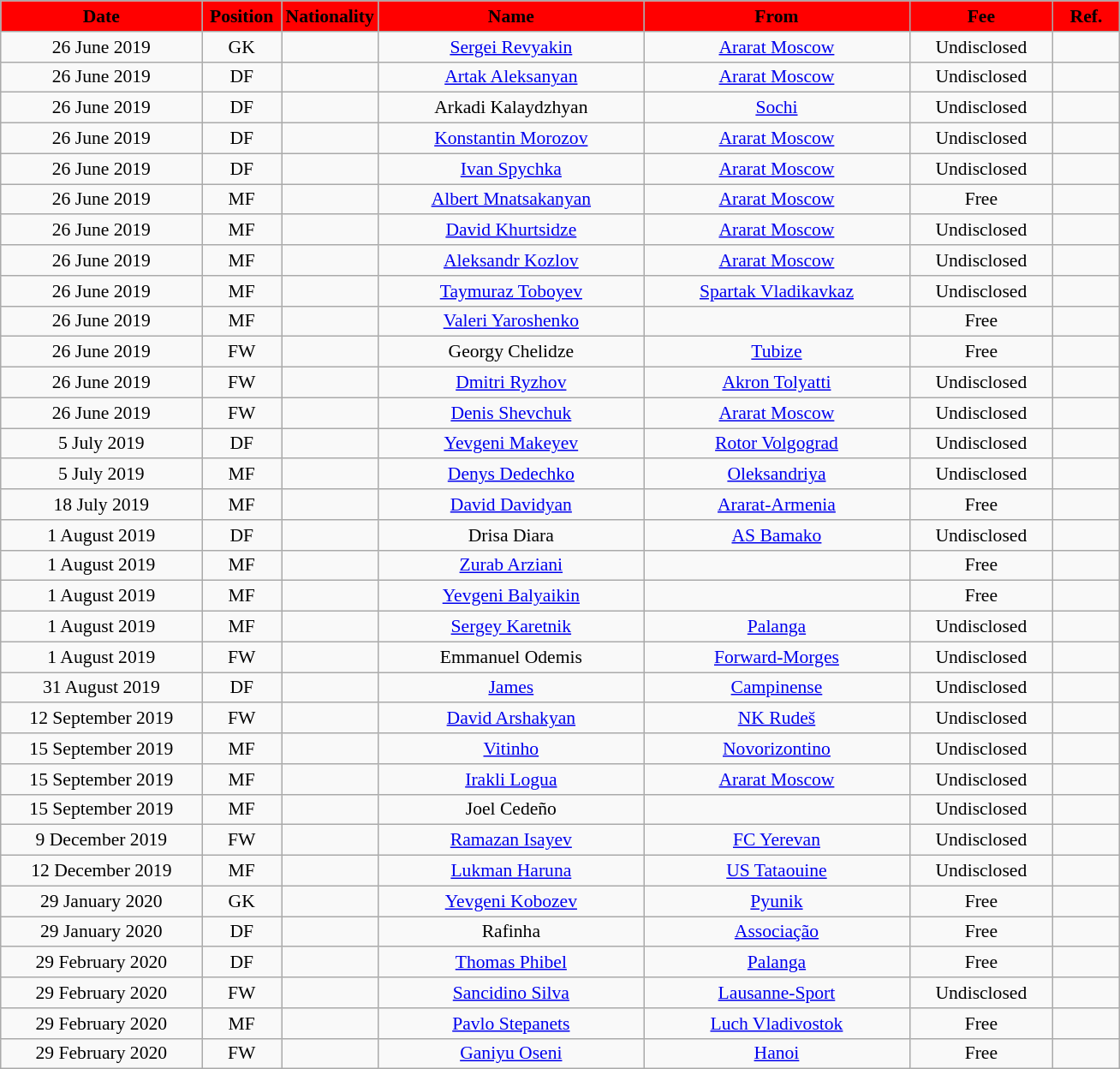<table class="wikitable"  style="text-align:center; font-size:90%; ">
<tr>
<th style="background:#FF0000; color:#000000; width:150px;">Date</th>
<th style="background:#FF0000; color:#000000; width:55px;">Position</th>
<th style="background:#FF0000; color:#000000; width:55px;">Nationality</th>
<th style="background:#FF0000; color:#000000; width:200px;">Name</th>
<th style="background:#FF0000; color:#000000; width:200px;">From</th>
<th style="background:#FF0000; color:#000000; width:105px;">Fee</th>
<th style="background:#FF0000; color:#000000; width:45px;">Ref.</th>
</tr>
<tr>
<td>26 June 2019</td>
<td>GK</td>
<td></td>
<td><a href='#'>Sergei Revyakin</a></td>
<td><a href='#'>Ararat Moscow</a></td>
<td>Undisclosed</td>
<td></td>
</tr>
<tr>
<td>26 June 2019</td>
<td>DF</td>
<td></td>
<td><a href='#'>Artak Aleksanyan</a></td>
<td><a href='#'>Ararat Moscow</a></td>
<td>Undisclosed</td>
<td></td>
</tr>
<tr>
<td>26 June 2019</td>
<td>DF</td>
<td></td>
<td>Arkadi Kalaydzhyan</td>
<td><a href='#'>Sochi</a></td>
<td>Undisclosed</td>
<td></td>
</tr>
<tr>
<td>26 June 2019</td>
<td>DF</td>
<td></td>
<td><a href='#'>Konstantin Morozov</a></td>
<td><a href='#'>Ararat Moscow</a></td>
<td>Undisclosed</td>
<td></td>
</tr>
<tr>
<td>26 June 2019</td>
<td>DF</td>
<td></td>
<td><a href='#'>Ivan Spychka</a></td>
<td><a href='#'>Ararat Moscow</a></td>
<td>Undisclosed</td>
<td></td>
</tr>
<tr>
<td>26 June 2019</td>
<td>MF</td>
<td></td>
<td><a href='#'>Albert Mnatsakanyan</a></td>
<td><a href='#'>Ararat Moscow</a></td>
<td>Free</td>
<td></td>
</tr>
<tr>
<td>26 June 2019</td>
<td>MF</td>
<td></td>
<td><a href='#'>David Khurtsidze</a></td>
<td><a href='#'>Ararat Moscow</a></td>
<td>Undisclosed</td>
<td></td>
</tr>
<tr>
<td>26 June 2019</td>
<td>MF</td>
<td></td>
<td><a href='#'>Aleksandr Kozlov</a></td>
<td><a href='#'>Ararat Moscow</a></td>
<td>Undisclosed</td>
<td></td>
</tr>
<tr>
<td>26 June 2019</td>
<td>MF</td>
<td></td>
<td><a href='#'>Taymuraz Toboyev</a></td>
<td><a href='#'>Spartak Vladikavkaz</a></td>
<td>Undisclosed</td>
<td></td>
</tr>
<tr>
<td>26 June 2019</td>
<td>MF</td>
<td></td>
<td><a href='#'>Valeri Yaroshenko</a></td>
<td></td>
<td>Free</td>
<td></td>
</tr>
<tr>
<td>26 June 2019</td>
<td>FW</td>
<td></td>
<td>Georgy Chelidze</td>
<td><a href='#'>Tubize</a></td>
<td>Free</td>
<td></td>
</tr>
<tr>
<td>26 June 2019</td>
<td>FW</td>
<td></td>
<td><a href='#'>Dmitri Ryzhov</a></td>
<td><a href='#'>Akron Tolyatti</a></td>
<td>Undisclosed</td>
<td></td>
</tr>
<tr>
<td>26 June 2019</td>
<td>FW</td>
<td></td>
<td><a href='#'>Denis Shevchuk</a></td>
<td><a href='#'>Ararat Moscow</a></td>
<td>Undisclosed</td>
<td></td>
</tr>
<tr>
<td>5 July 2019</td>
<td>DF</td>
<td></td>
<td><a href='#'>Yevgeni Makeyev</a></td>
<td><a href='#'>Rotor Volgograd</a></td>
<td>Undisclosed</td>
<td></td>
</tr>
<tr>
<td>5 July 2019</td>
<td>MF</td>
<td></td>
<td><a href='#'>Denys Dedechko</a></td>
<td><a href='#'>Oleksandriya</a></td>
<td>Undisclosed</td>
<td></td>
</tr>
<tr>
<td>18 July 2019</td>
<td>MF</td>
<td></td>
<td><a href='#'>David Davidyan</a></td>
<td><a href='#'>Ararat-Armenia</a></td>
<td>Free</td>
<td></td>
</tr>
<tr>
<td>1 August 2019</td>
<td>DF</td>
<td></td>
<td>Drisa Diara</td>
<td><a href='#'>AS Bamako</a></td>
<td>Undisclosed</td>
<td></td>
</tr>
<tr>
<td>1 August 2019</td>
<td>MF</td>
<td></td>
<td><a href='#'>Zurab Arziani</a></td>
<td></td>
<td>Free</td>
<td></td>
</tr>
<tr>
<td>1 August 2019</td>
<td>MF</td>
<td></td>
<td><a href='#'>Yevgeni Balyaikin</a></td>
<td></td>
<td>Free</td>
<td></td>
</tr>
<tr>
<td>1 August 2019</td>
<td>MF</td>
<td></td>
<td><a href='#'>Sergey Karetnik</a></td>
<td><a href='#'>Palanga</a></td>
<td>Undisclosed</td>
<td></td>
</tr>
<tr>
<td>1 August 2019</td>
<td>FW</td>
<td></td>
<td>Emmanuel Odemis</td>
<td><a href='#'>Forward-Morges</a></td>
<td>Undisclosed</td>
<td></td>
</tr>
<tr>
<td>31 August 2019</td>
<td>DF</td>
<td></td>
<td><a href='#'>James</a></td>
<td><a href='#'>Campinense</a></td>
<td>Undisclosed</td>
<td></td>
</tr>
<tr>
<td>12 September 2019</td>
<td>FW</td>
<td></td>
<td><a href='#'>David Arshakyan</a></td>
<td><a href='#'>NK Rudeš</a></td>
<td>Undisclosed</td>
<td></td>
</tr>
<tr>
<td>15 September 2019</td>
<td>MF</td>
<td></td>
<td><a href='#'>Vitinho</a></td>
<td><a href='#'>Novorizontino</a></td>
<td>Undisclosed</td>
<td></td>
</tr>
<tr>
<td>15 September 2019</td>
<td>MF</td>
<td></td>
<td><a href='#'>Irakli Logua</a></td>
<td><a href='#'>Ararat Moscow</a></td>
<td>Undisclosed</td>
<td></td>
</tr>
<tr>
<td>15 September 2019</td>
<td>MF</td>
<td></td>
<td>Joel Cedeño</td>
<td></td>
<td>Undisclosed</td>
<td></td>
</tr>
<tr>
<td>9 December 2019</td>
<td>FW</td>
<td></td>
<td><a href='#'>Ramazan Isayev</a></td>
<td><a href='#'>FC Yerevan</a></td>
<td>Undisclosed</td>
<td></td>
</tr>
<tr>
<td>12 December 2019</td>
<td>MF</td>
<td></td>
<td><a href='#'>Lukman Haruna</a></td>
<td><a href='#'>US Tataouine</a></td>
<td>Undisclosed</td>
<td></td>
</tr>
<tr>
<td>29 January 2020</td>
<td>GK</td>
<td></td>
<td><a href='#'>Yevgeni Kobozev</a></td>
<td><a href='#'>Pyunik</a></td>
<td>Free</td>
<td></td>
</tr>
<tr>
<td>29 January 2020</td>
<td>DF</td>
<td></td>
<td>Rafinha</td>
<td><a href='#'>Associação</a></td>
<td>Free</td>
<td></td>
</tr>
<tr>
<td>29 February 2020</td>
<td>DF</td>
<td></td>
<td><a href='#'>Thomas Phibel</a></td>
<td><a href='#'>Palanga</a></td>
<td>Free</td>
<td></td>
</tr>
<tr>
<td>29 February 2020</td>
<td>FW</td>
<td></td>
<td><a href='#'>Sancidino Silva</a></td>
<td><a href='#'>Lausanne-Sport</a></td>
<td>Undisclosed</td>
<td></td>
</tr>
<tr>
<td>29 February 2020</td>
<td>MF</td>
<td></td>
<td><a href='#'>Pavlo Stepanets</a></td>
<td><a href='#'>Luch Vladivostok</a></td>
<td>Free</td>
<td></td>
</tr>
<tr>
<td>29 February 2020</td>
<td>FW</td>
<td></td>
<td><a href='#'>Ganiyu Oseni</a></td>
<td><a href='#'>Hanoi</a></td>
<td>Free</td>
<td></td>
</tr>
</table>
